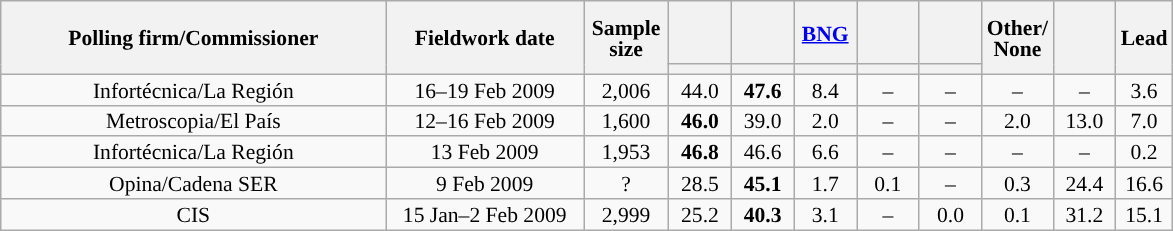<table class="wikitable collapsible collapsed" style="text-align:center; font-size:90%; line-height:14px;">
<tr style="height:42px;">
<th style="width:250px;" rowspan="2">Polling firm/Commissioner</th>
<th style="width:125px;" rowspan="2">Fieldwork date</th>
<th style="width:50px;" rowspan="2">Sample size</th>
<th style="width:35px;"></th>
<th style="width:35px;"></th>
<th style="width:35px;"><a href='#'>BNG</a></th>
<th style="width:35px;"></th>
<th style="width:35px;"></th>
<th style="width:35px;" rowspan="2">Other/<br>None</th>
<th style="width:35px;" rowspan="2"></th>
<th style="width:30px;" rowspan="2">Lead</th>
</tr>
<tr>
<th style="color:inherit;background:"></th>
<th style="color:inherit;background:"></th>
<th style="color:inherit;background:"></th>
<th style="color:inherit;background:"></th>
<th style="color:inherit;background:"></th>
</tr>
<tr>
<td>Infortécnica/La Región</td>
<td>16–19 Feb 2009</td>
<td>2,006</td>
<td>44.0</td>
<td><strong>47.6</strong></td>
<td>8.4</td>
<td>–</td>
<td>–</td>
<td>–</td>
<td>–</td>
<td style="background:">3.6</td>
</tr>
<tr>
<td>Metroscopia/El País</td>
<td>12–16 Feb 2009</td>
<td>1,600</td>
<td><strong>46.0</strong></td>
<td>39.0</td>
<td>2.0</td>
<td>–</td>
<td>–</td>
<td>2.0</td>
<td>13.0</td>
<td style="background:">7.0</td>
</tr>
<tr>
<td>Infortécnica/La Región</td>
<td>13 Feb 2009</td>
<td>1,953</td>
<td><strong>46.8</strong></td>
<td>46.6</td>
<td>6.6</td>
<td>–</td>
<td>–</td>
<td>–</td>
<td>–</td>
<td style="background:">0.2</td>
</tr>
<tr>
<td>Opina/Cadena SER</td>
<td>9 Feb 2009</td>
<td>?</td>
<td>28.5</td>
<td><strong>45.1</strong></td>
<td>1.7</td>
<td>0.1</td>
<td>–</td>
<td>0.3</td>
<td>24.4</td>
<td style="background:">16.6</td>
</tr>
<tr>
<td>CIS</td>
<td>15 Jan–2 Feb 2009</td>
<td>2,999</td>
<td>25.2</td>
<td><strong>40.3</strong></td>
<td>3.1</td>
<td>–</td>
<td>0.0</td>
<td>0.1</td>
<td>31.2</td>
<td style="background:">15.1</td>
</tr>
</table>
